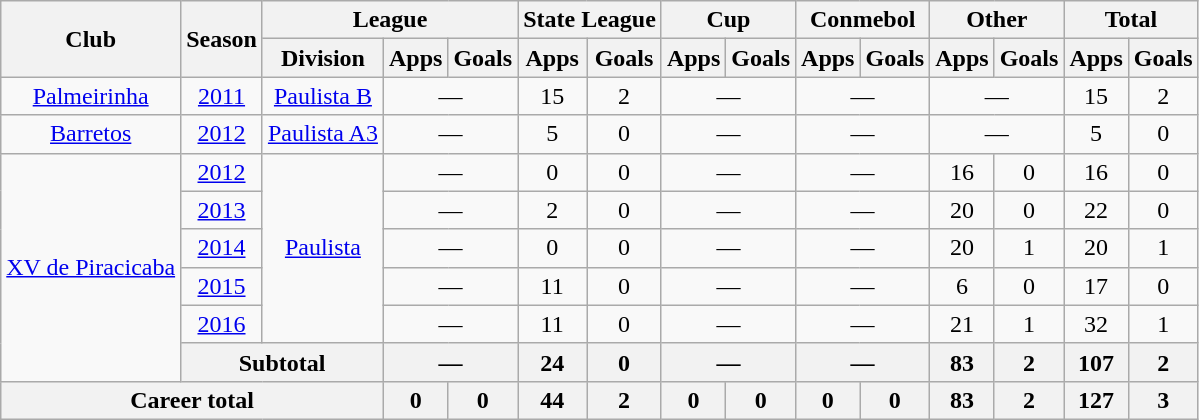<table class="wikitable" style="text-align: center;">
<tr>
<th rowspan="2">Club</th>
<th rowspan="2">Season</th>
<th colspan="3">League</th>
<th colspan="2">State League</th>
<th colspan="2">Cup</th>
<th colspan="2">Conmebol</th>
<th colspan="2">Other</th>
<th colspan="2">Total</th>
</tr>
<tr>
<th>Division</th>
<th>Apps</th>
<th>Goals</th>
<th>Apps</th>
<th>Goals</th>
<th>Apps</th>
<th>Goals</th>
<th>Apps</th>
<th>Goals</th>
<th>Apps</th>
<th>Goals</th>
<th>Apps</th>
<th>Goals</th>
</tr>
<tr>
<td valign="center"><a href='#'>Palmeirinha</a></td>
<td><a href='#'>2011</a></td>
<td><a href='#'>Paulista B</a></td>
<td colspan="2">—</td>
<td>15</td>
<td>2</td>
<td colspan="2">—</td>
<td colspan="2">—</td>
<td colspan="2">—</td>
<td>15</td>
<td>2</td>
</tr>
<tr>
<td valign="center"><a href='#'>Barretos</a></td>
<td><a href='#'>2012</a></td>
<td><a href='#'>Paulista A3</a></td>
<td colspan="2">—</td>
<td>5</td>
<td>0</td>
<td colspan="2">—</td>
<td colspan="2">—</td>
<td colspan="2">—</td>
<td>5</td>
<td>0</td>
</tr>
<tr>
<td rowspan=6 valign="center"><a href='#'>XV de Piracicaba</a></td>
<td><a href='#'>2012</a></td>
<td rowspan=5><a href='#'>Paulista</a></td>
<td colspan="2">—</td>
<td>0</td>
<td>0</td>
<td colspan="2">—</td>
<td colspan="2">—</td>
<td>16</td>
<td>0</td>
<td>16</td>
<td>0</td>
</tr>
<tr>
<td><a href='#'>2013</a></td>
<td colspan="2">—</td>
<td>2</td>
<td>0</td>
<td colspan="2">—</td>
<td colspan="2">—</td>
<td>20</td>
<td>0</td>
<td>22</td>
<td>0</td>
</tr>
<tr>
<td><a href='#'>2014</a></td>
<td colspan="2">—</td>
<td>0</td>
<td>0</td>
<td colspan="2">—</td>
<td colspan="2">—</td>
<td>20</td>
<td>1</td>
<td>20</td>
<td>1</td>
</tr>
<tr>
<td><a href='#'>2015</a></td>
<td colspan="2">—</td>
<td>11</td>
<td>0</td>
<td colspan="2">—</td>
<td colspan="2">—</td>
<td>6</td>
<td>0</td>
<td>17</td>
<td>0</td>
</tr>
<tr>
<td><a href='#'>2016</a></td>
<td colspan="2">—</td>
<td>11</td>
<td>0</td>
<td colspan="2">—</td>
<td colspan="2">—</td>
<td>21</td>
<td>1</td>
<td>32</td>
<td>1</td>
</tr>
<tr>
<th colspan="2">Subtotal</th>
<th colspan="2">—</th>
<th>24</th>
<th>0</th>
<th colspan="2">—</th>
<th colspan="2">—</th>
<th>83</th>
<th>2</th>
<th>107</th>
<th>2</th>
</tr>
<tr>
<th colspan="3"><strong>Career total</strong></th>
<th>0</th>
<th>0</th>
<th>44</th>
<th>2</th>
<th>0</th>
<th>0</th>
<th>0</th>
<th>0</th>
<th>83</th>
<th>2</th>
<th>127</th>
<th>3</th>
</tr>
</table>
